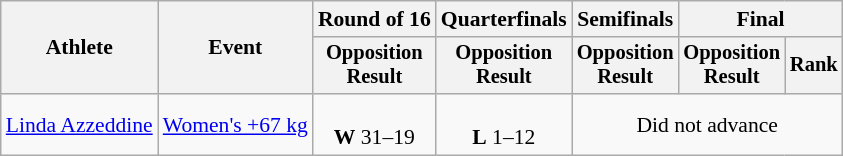<table class="wikitable" style="font-size:90%;">
<tr>
<th rowspan=2>Athlete</th>
<th rowspan=2>Event</th>
<th>Round of 16</th>
<th>Quarterfinals</th>
<th>Semifinals</th>
<th colspan="2">Final</th>
</tr>
<tr style="font-size:95%">
<th>Opposition<br>Result</th>
<th>Opposition<br>Result</th>
<th>Opposition<br>Result</th>
<th>Opposition<br>Result</th>
<th>Rank</th>
</tr>
<tr align=center>
<td align=left><a href='#'>Linda Azzeddine</a></td>
<td align=left><a href='#'>Women's +67 kg</a></td>
<td><br><strong>W</strong> 31–19</td>
<td><br><strong>L</strong> 1–12</td>
<td colspan="3">Did not advance</td>
</tr>
</table>
